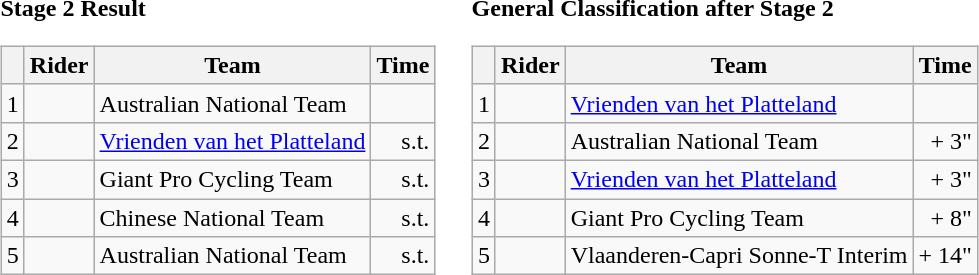<table>
<tr>
<td><strong>Stage 2 Result</strong><br><table class=wikitable>
<tr>
<th></th>
<th>Rider</th>
<th>Team</th>
<th>Time</th>
</tr>
<tr>
<td>1</td>
<td></td>
<td>Australian National Team</td>
<td align=right></td>
</tr>
<tr>
<td>2</td>
<td></td>
<td><a href='#'>Vrienden van het Platteland</a></td>
<td align=right>s.t.</td>
</tr>
<tr>
<td>3</td>
<td></td>
<td>Giant Pro Cycling Team</td>
<td align=right>s.t.</td>
</tr>
<tr>
<td>4</td>
<td></td>
<td>Chinese National Team</td>
<td align=right>s.t.</td>
</tr>
<tr>
<td>5</td>
<td></td>
<td>Australian National Team</td>
<td align=right>s.t.</td>
</tr>
</table>
</td>
<td></td>
<td><strong>General Classification after Stage 2</strong><br><table class="wikitable">
<tr>
<th></th>
<th>Rider</th>
<th>Team</th>
<th>Time</th>
</tr>
<tr>
<td>1</td>
<td> </td>
<td><a href='#'>Vrienden van het Platteland</a></td>
<td align=right></td>
</tr>
<tr>
<td>2</td>
<td></td>
<td>Australian National Team</td>
<td align=right>+ 3"</td>
</tr>
<tr>
<td>3</td>
<td></td>
<td><a href='#'>Vrienden van het Platteland</a></td>
<td align=right>+ 3"</td>
</tr>
<tr>
<td>4</td>
<td></td>
<td>Giant Pro Cycling Team</td>
<td align=right>+ 8"</td>
</tr>
<tr>
<td>5</td>
<td></td>
<td>Vlaanderen-Capri Sonne-T Interim</td>
<td align=right>+ 14"</td>
</tr>
</table>
</td>
</tr>
</table>
